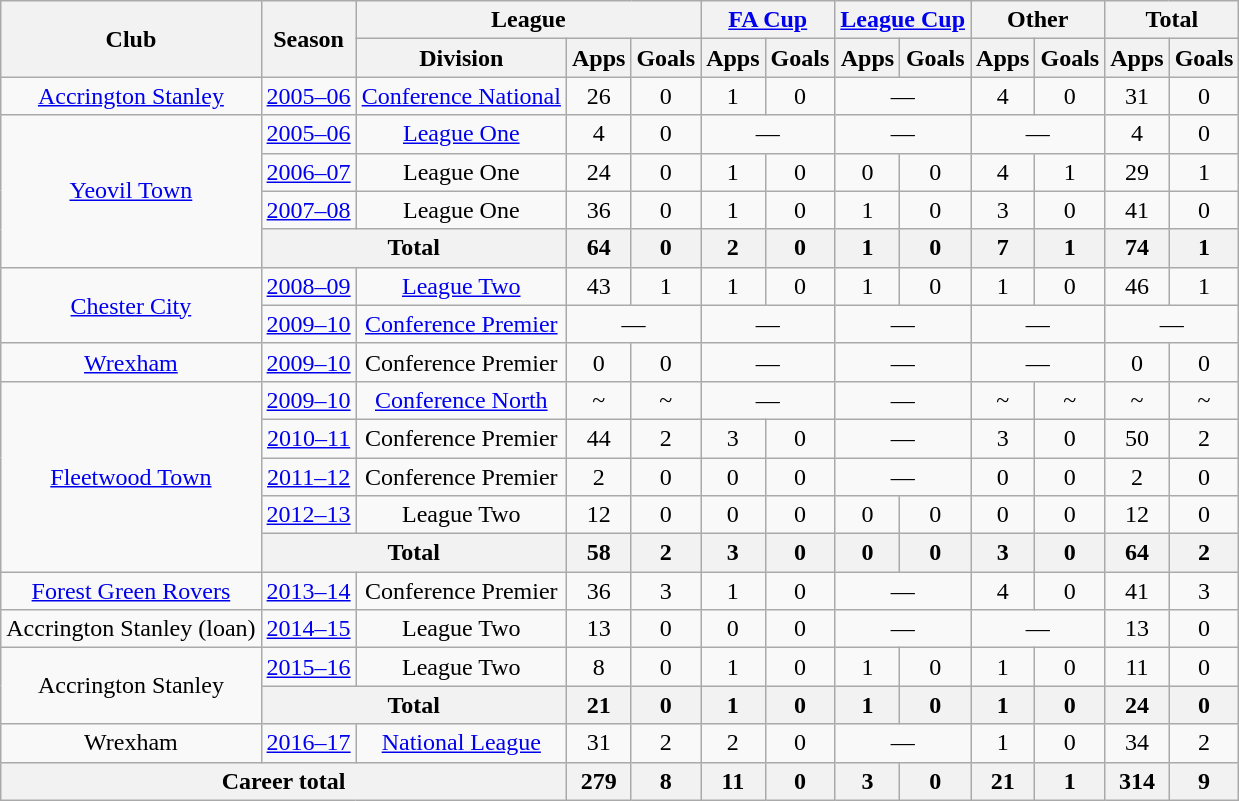<table class=wikitable style="text-align: center">
<tr>
<th rowspan=2>Club</th>
<th rowspan=2>Season</th>
<th colspan=3>League</th>
<th colspan=2><a href='#'>FA Cup</a></th>
<th colspan=2><a href='#'>League Cup</a></th>
<th colspan=2>Other</th>
<th colspan=2>Total</th>
</tr>
<tr>
<th>Division</th>
<th>Apps</th>
<th>Goals</th>
<th>Apps</th>
<th>Goals</th>
<th>Apps</th>
<th>Goals</th>
<th>Apps</th>
<th>Goals</th>
<th>Apps</th>
<th>Goals</th>
</tr>
<tr>
<td><a href='#'>Accrington Stanley</a></td>
<td><a href='#'>2005–06</a></td>
<td><a href='#'>Conference National</a></td>
<td>26</td>
<td>0</td>
<td>1</td>
<td>0</td>
<td colspan=2>—</td>
<td>4</td>
<td>0</td>
<td>31</td>
<td>0</td>
</tr>
<tr>
<td rowspan=4><a href='#'>Yeovil Town</a></td>
<td><a href='#'>2005–06</a></td>
<td><a href='#'>League One</a></td>
<td>4</td>
<td>0</td>
<td colspan=2>—</td>
<td colspan=2>—</td>
<td colspan=2>—</td>
<td>4</td>
<td>0</td>
</tr>
<tr>
<td><a href='#'>2006–07</a></td>
<td>League One</td>
<td>24</td>
<td>0</td>
<td>1</td>
<td>0</td>
<td>0</td>
<td>0</td>
<td>4</td>
<td>1</td>
<td>29</td>
<td>1</td>
</tr>
<tr>
<td><a href='#'>2007–08</a></td>
<td>League One</td>
<td>36</td>
<td>0</td>
<td>1</td>
<td>0</td>
<td>1</td>
<td>0</td>
<td>3</td>
<td>0</td>
<td>41</td>
<td>0</td>
</tr>
<tr>
<th colspan=2>Total</th>
<th>64</th>
<th>0</th>
<th>2</th>
<th>0</th>
<th>1</th>
<th>0</th>
<th>7</th>
<th>1</th>
<th>74</th>
<th>1</th>
</tr>
<tr>
<td rowspan=2><a href='#'>Chester City</a></td>
<td><a href='#'>2008–09</a></td>
<td><a href='#'>League Two</a></td>
<td>43</td>
<td>1</td>
<td>1</td>
<td>0</td>
<td>1</td>
<td>0</td>
<td>1</td>
<td>0</td>
<td>46</td>
<td>1</td>
</tr>
<tr>
<td><a href='#'>2009–10</a></td>
<td><a href='#'>Conference Premier</a></td>
<td colspan=2>—</td>
<td colspan=2>—</td>
<td colspan=2>—</td>
<td colspan=2>—</td>
<td colspan=2>—</td>
</tr>
<tr>
<td><a href='#'>Wrexham</a></td>
<td><a href='#'>2009–10</a></td>
<td>Conference Premier</td>
<td>0</td>
<td>0</td>
<td colspan=2>—</td>
<td colspan=2>—</td>
<td colspan=2>—</td>
<td>0</td>
<td>0</td>
</tr>
<tr>
<td rowspan=5><a href='#'>Fleetwood Town</a></td>
<td><a href='#'>2009–10</a></td>
<td><a href='#'>Conference North</a></td>
<td>~</td>
<td>~</td>
<td colspan=2>—</td>
<td colspan=2>—</td>
<td>~</td>
<td>~</td>
<td>~</td>
<td>~</td>
</tr>
<tr>
<td><a href='#'>2010–11</a></td>
<td>Conference Premier</td>
<td>44</td>
<td>2</td>
<td>3</td>
<td>0</td>
<td colspan=2>—</td>
<td>3</td>
<td>0</td>
<td>50</td>
<td>2</td>
</tr>
<tr>
<td><a href='#'>2011–12</a></td>
<td>Conference Premier</td>
<td>2</td>
<td>0</td>
<td>0</td>
<td>0</td>
<td colspan=2>—</td>
<td>0</td>
<td>0</td>
<td>2</td>
<td>0</td>
</tr>
<tr>
<td><a href='#'>2012–13</a></td>
<td>League Two</td>
<td>12</td>
<td>0</td>
<td>0</td>
<td>0</td>
<td>0</td>
<td>0</td>
<td>0</td>
<td>0</td>
<td>12</td>
<td>0</td>
</tr>
<tr>
<th colspan=2>Total</th>
<th>58</th>
<th>2</th>
<th>3</th>
<th>0</th>
<th>0</th>
<th>0</th>
<th>3</th>
<th>0</th>
<th>64</th>
<th>2</th>
</tr>
<tr>
<td><a href='#'>Forest Green Rovers</a></td>
<td><a href='#'>2013–14</a></td>
<td>Conference Premier</td>
<td>36</td>
<td>3</td>
<td>1</td>
<td>0</td>
<td colspan=2>—</td>
<td>4</td>
<td>0</td>
<td>41</td>
<td>3</td>
</tr>
<tr>
<td>Accrington Stanley (loan)</td>
<td><a href='#'>2014–15</a></td>
<td>League Two</td>
<td>13</td>
<td>0</td>
<td>0</td>
<td>0</td>
<td colspan=2>—</td>
<td colspan=2>—</td>
<td>13</td>
<td>0</td>
</tr>
<tr>
<td rowspan=2>Accrington Stanley</td>
<td><a href='#'>2015–16</a></td>
<td>League Two</td>
<td>8</td>
<td>0</td>
<td>1</td>
<td>0</td>
<td>1</td>
<td>0</td>
<td>1</td>
<td>0</td>
<td>11</td>
<td>0</td>
</tr>
<tr>
<th colspan=2>Total</th>
<th>21</th>
<th>0</th>
<th>1</th>
<th>0</th>
<th>1</th>
<th>0</th>
<th>1</th>
<th>0</th>
<th>24</th>
<th>0</th>
</tr>
<tr>
<td>Wrexham</td>
<td><a href='#'>2016–17</a></td>
<td><a href='#'>National League</a></td>
<td>31</td>
<td>2</td>
<td>2</td>
<td>0</td>
<td colspan=2>—</td>
<td>1</td>
<td>0</td>
<td>34</td>
<td>2</td>
</tr>
<tr>
<th colspan=3>Career total</th>
<th>279</th>
<th>8</th>
<th>11</th>
<th>0</th>
<th>3</th>
<th>0</th>
<th>21</th>
<th>1</th>
<th>314</th>
<th>9</th>
</tr>
</table>
